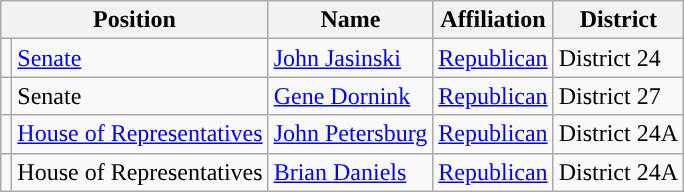<table class="wikitable">
<tr>
<th colspan="2">Position</th>
<th>Name</th>
<th>Affiliation</th>
<th>District</th>
</tr>
<tr>
<td style="background-color:"></td>
<td><a href='#'>Senate</a></td>
<td><a href='#'>John Jasinski</a></td>
<td><a href='#'>Republican</a></td>
<td>District 24</td>
</tr>
<tr>
<td style="background-color:"></td>
<td>Senate</td>
<td><a href='#'>Gene Dornink</a></td>
<td><a href='#'>Republican</a></td>
<td>District 27</td>
</tr>
<tr>
<td style="background-color:"></td>
<td><a href='#'>House of Representatives</a></td>
<td><a href='#'>John Petersburg</a></td>
<td><a href='#'>Republican</a></td>
<td>District 24A</td>
</tr>
<tr>
<td style="background-color:"></td>
<td>House of Representatives</td>
<td><a href='#'>Brian Daniels</a></td>
<td><a href='#'>Republican</a></td>
<td>District 24A</td>
</tr>
</table>
